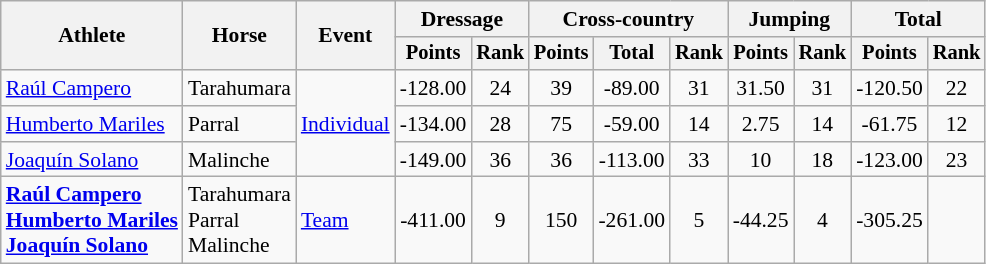<table class=wikitable style="font-size:90%">
<tr>
<th rowspan="2">Athlete</th>
<th rowspan="2">Horse</th>
<th rowspan="2">Event</th>
<th colspan="2">Dressage</th>
<th colspan="3">Cross-country</th>
<th colspan="2">Jumping</th>
<th colspan="2">Total</th>
</tr>
<tr style="font-size:95%">
<th>Points</th>
<th>Rank</th>
<th>Points</th>
<th>Total</th>
<th>Rank</th>
<th>Points</th>
<th>Rank</th>
<th>Points</th>
<th>Rank</th>
</tr>
<tr align=center>
<td align=left><a href='#'>Raúl Campero</a></td>
<td align=left>Tarahumara</td>
<td align=left rowspan=3><a href='#'>Individual</a></td>
<td>-128.00</td>
<td>24</td>
<td>39</td>
<td>-89.00</td>
<td>31</td>
<td>31.50</td>
<td>31</td>
<td>-120.50</td>
<td>22</td>
</tr>
<tr align=center>
<td align=left><a href='#'>Humberto Mariles</a></td>
<td align=left>Parral</td>
<td>-134.00</td>
<td>28</td>
<td>75</td>
<td>-59.00</td>
<td>14</td>
<td>2.75</td>
<td>14</td>
<td>-61.75</td>
<td>12</td>
</tr>
<tr align=center>
<td align=left><a href='#'>Joaquín Solano</a></td>
<td align=left>Malinche</td>
<td>-149.00</td>
<td>36</td>
<td>36</td>
<td>-113.00</td>
<td>33</td>
<td>10</td>
<td>18</td>
<td>-123.00</td>
<td>23</td>
</tr>
<tr align=center>
<td align=left><strong><a href='#'>Raúl Campero</a><br><a href='#'>Humberto Mariles</a><br><a href='#'>Joaquín Solano</a></strong></td>
<td align=left>Tarahumara<br>Parral<br>Malinche</td>
<td align=left rowspan=3><a href='#'>Team</a></td>
<td>-411.00</td>
<td>9</td>
<td>150</td>
<td>-261.00</td>
<td>5</td>
<td>-44.25</td>
<td>4</td>
<td>-305.25</td>
<td></td>
</tr>
</table>
